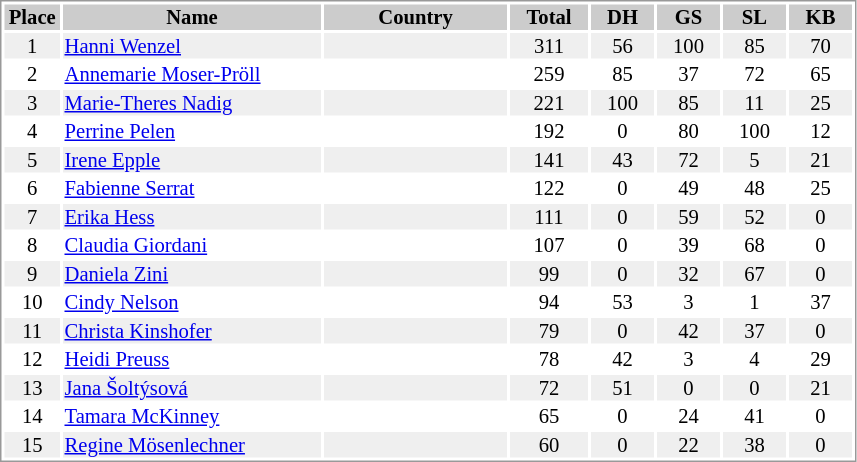<table border="0" style="border: 1px solid #999; background-color:#FFFFFF; text-align:center; font-size:86%; line-height:15px;">
<tr align="center" bgcolor="#CCCCCC">
<th width=35>Place</th>
<th width=170>Name</th>
<th width=120>Country</th>
<th width=50>Total</th>
<th width=40>DH</th>
<th width=40>GS</th>
<th width=40>SL</th>
<th width=40>KB</th>
</tr>
<tr bgcolor="#EFEFEF">
<td>1</td>
<td align="left"><a href='#'>Hanni Wenzel</a></td>
<td align="left"></td>
<td>311</td>
<td>56</td>
<td>100</td>
<td>85</td>
<td>70</td>
</tr>
<tr>
<td>2</td>
<td align="left"><a href='#'>Annemarie Moser-Pröll</a></td>
<td align="left"></td>
<td>259</td>
<td>85</td>
<td>37</td>
<td>72</td>
<td>65</td>
</tr>
<tr bgcolor="#EFEFEF">
<td>3</td>
<td align="left"><a href='#'>Marie-Theres Nadig</a></td>
<td align="left"></td>
<td>221</td>
<td>100</td>
<td>85</td>
<td>11</td>
<td>25</td>
</tr>
<tr>
<td>4</td>
<td align="left"><a href='#'>Perrine Pelen</a></td>
<td align="left"></td>
<td>192</td>
<td>0</td>
<td>80</td>
<td>100</td>
<td>12</td>
</tr>
<tr bgcolor="#EFEFEF">
<td>5</td>
<td align="left"><a href='#'>Irene Epple</a></td>
<td align="left"></td>
<td>141</td>
<td>43</td>
<td>72</td>
<td>5</td>
<td>21</td>
</tr>
<tr>
<td>6</td>
<td align="left"><a href='#'>Fabienne Serrat</a></td>
<td align="left"></td>
<td>122</td>
<td>0</td>
<td>49</td>
<td>48</td>
<td>25</td>
</tr>
<tr bgcolor="#EFEFEF">
<td>7</td>
<td align="left"><a href='#'>Erika Hess</a></td>
<td align="left"></td>
<td>111</td>
<td>0</td>
<td>59</td>
<td>52</td>
<td>0</td>
</tr>
<tr>
<td>8</td>
<td align="left"><a href='#'>Claudia Giordani</a></td>
<td align="left"></td>
<td>107</td>
<td>0</td>
<td>39</td>
<td>68</td>
<td>0</td>
</tr>
<tr bgcolor="#EFEFEF">
<td>9</td>
<td align="left"><a href='#'>Daniela Zini</a></td>
<td align="left"></td>
<td>99</td>
<td>0</td>
<td>32</td>
<td>67</td>
<td>0</td>
</tr>
<tr>
<td>10</td>
<td align="left"><a href='#'>Cindy Nelson</a></td>
<td align="left"></td>
<td>94</td>
<td>53</td>
<td>3</td>
<td>1</td>
<td>37</td>
</tr>
<tr bgcolor="#EFEFEF">
<td>11</td>
<td align="left"><a href='#'>Christa Kinshofer</a></td>
<td align="left"></td>
<td>79</td>
<td>0</td>
<td>42</td>
<td>37</td>
<td>0</td>
</tr>
<tr>
<td>12</td>
<td align="left"><a href='#'>Heidi Preuss</a></td>
<td align="left"></td>
<td>78</td>
<td>42</td>
<td>3</td>
<td>4</td>
<td>29</td>
</tr>
<tr bgcolor="#EFEFEF">
<td>13</td>
<td align="left"><a href='#'>Jana Šoltýsová</a></td>
<td align="left"></td>
<td>72</td>
<td>51</td>
<td>0</td>
<td>0</td>
<td>21</td>
</tr>
<tr>
<td>14</td>
<td align="left"><a href='#'>Tamara McKinney</a></td>
<td align="left"></td>
<td>65</td>
<td>0</td>
<td>24</td>
<td>41</td>
<td>0</td>
</tr>
<tr bgcolor="#EFEFEF">
<td>15</td>
<td align="left"><a href='#'>Regine Mösenlechner</a></td>
<td align="left"></td>
<td>60</td>
<td>0</td>
<td>22</td>
<td>38</td>
<td>0</td>
</tr>
</table>
